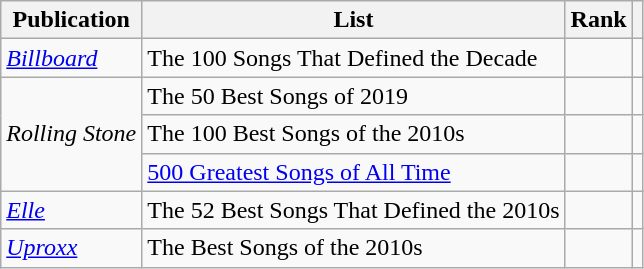<table class="sortable wikitable">
<tr>
<th>Publication</th>
<th>List</th>
<th>Rank</th>
<th class="unsortable"></th>
</tr>
<tr>
<td><em><a href='#'>Billboard</a></em></td>
<td>The 100 Songs That Defined the Decade</td>
<td></td>
<td></td>
</tr>
<tr>
<td rowspan=3><em>Rolling Stone</em></td>
<td>The 50 Best Songs of 2019</td>
<td></td>
<td></td>
</tr>
<tr>
<td>The 100 Best Songs of the 2010s</td>
<td></td>
<td></td>
</tr>
<tr>
<td><a href='#'>500 Greatest Songs of All Time</a></td>
<td></td>
<td></td>
</tr>
<tr>
<td><em><a href='#'>Elle</a></em></td>
<td>The 52 Best Songs That Defined the 2010s</td>
<td></td>
<td></td>
</tr>
<tr>
<td><em><a href='#'>Uproxx</a></em></td>
<td>The Best Songs of the 2010s</td>
<td></td>
<td></td>
</tr>
</table>
